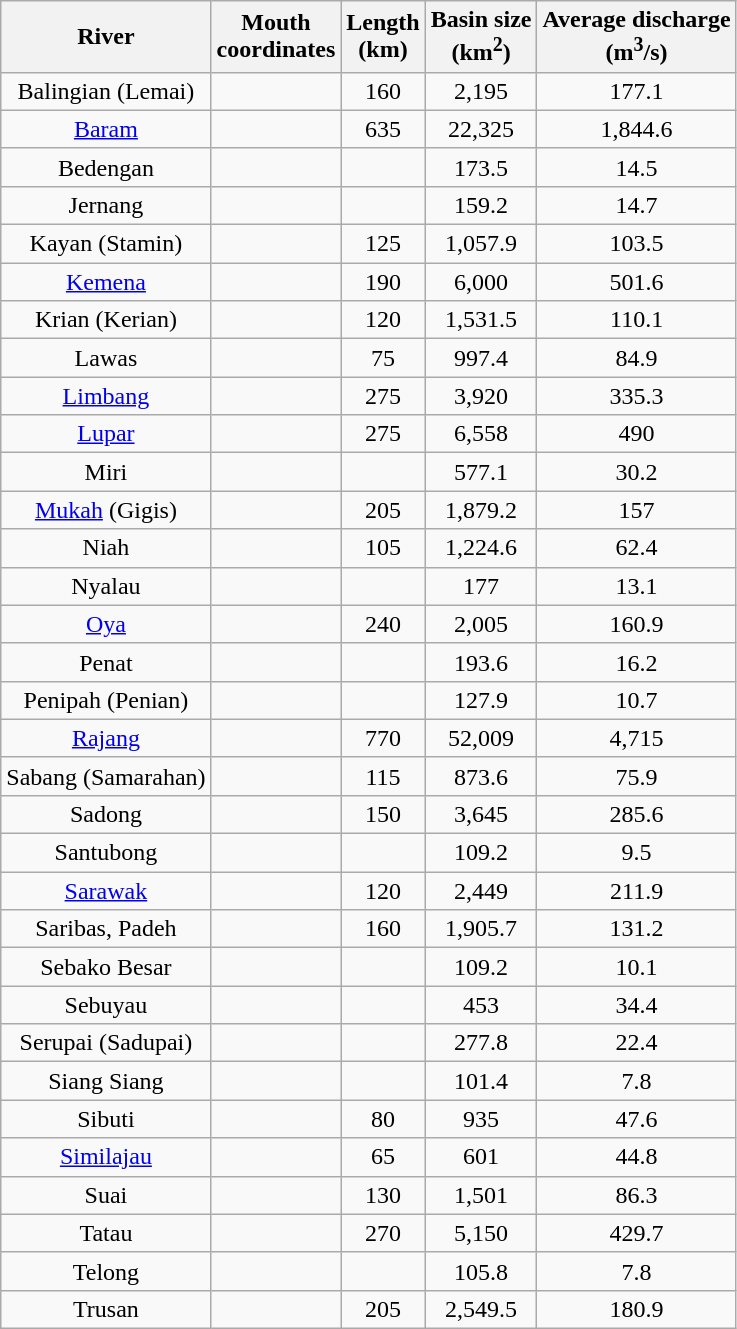<table class="wikitable" style="text-align:center;">
<tr>
<th>River</th>
<th>Mouth<br>coordinates</th>
<th>Length<br>(km)</th>
<th>Basin size<br>(km<sup>2</sup>)</th>
<th>Average discharge<br>(m<sup>3</sup>/s)</th>
</tr>
<tr>
<td>Balingian (Lemai)</td>
<td></td>
<td>160</td>
<td>2,195</td>
<td>177.1</td>
</tr>
<tr>
<td><a href='#'>Baram</a></td>
<td></td>
<td>635</td>
<td>22,325</td>
<td>1,844.6</td>
</tr>
<tr>
<td>Bedengan</td>
<td></td>
<td></td>
<td>173.5</td>
<td>14.5</td>
</tr>
<tr>
<td>Jernang</td>
<td></td>
<td></td>
<td>159.2</td>
<td>14.7</td>
</tr>
<tr>
<td>Kayan (Stamin)</td>
<td></td>
<td>125</td>
<td>1,057.9</td>
<td>103.5</td>
</tr>
<tr>
<td><a href='#'>Kemena</a></td>
<td></td>
<td>190</td>
<td>6,000</td>
<td>501.6</td>
</tr>
<tr>
<td>Krian (Kerian)</td>
<td></td>
<td>120</td>
<td>1,531.5</td>
<td>110.1</td>
</tr>
<tr>
<td>Lawas</td>
<td></td>
<td>75</td>
<td>997.4</td>
<td>84.9</td>
</tr>
<tr>
<td><a href='#'>Limbang</a></td>
<td></td>
<td>275</td>
<td>3,920</td>
<td>335.3</td>
</tr>
<tr>
<td><a href='#'>Lupar</a></td>
<td></td>
<td>275</td>
<td>6,558</td>
<td>490</td>
</tr>
<tr>
<td>Miri</td>
<td></td>
<td></td>
<td>577.1</td>
<td>30.2</td>
</tr>
<tr>
<td><a href='#'>Mukah</a> (Gigis)</td>
<td></td>
<td>205</td>
<td>1,879.2</td>
<td>157</td>
</tr>
<tr>
<td>Niah</td>
<td></td>
<td>105</td>
<td>1,224.6</td>
<td>62.4</td>
</tr>
<tr>
<td>Nyalau</td>
<td></td>
<td></td>
<td>177</td>
<td>13.1</td>
</tr>
<tr>
<td><a href='#'>Oya</a></td>
<td></td>
<td>240</td>
<td>2,005</td>
<td>160.9</td>
</tr>
<tr>
<td>Penat</td>
<td></td>
<td></td>
<td>193.6</td>
<td>16.2</td>
</tr>
<tr>
<td>Penipah (Penian)</td>
<td></td>
<td></td>
<td>127.9</td>
<td>10.7</td>
</tr>
<tr>
<td><a href='#'>Rajang</a></td>
<td></td>
<td>770</td>
<td>52,009</td>
<td>4,715</td>
</tr>
<tr>
<td>Sabang (Samarahan)</td>
<td></td>
<td>115</td>
<td>873.6</td>
<td>75.9</td>
</tr>
<tr>
<td>Sadong</td>
<td></td>
<td>150</td>
<td>3,645</td>
<td>285.6</td>
</tr>
<tr>
<td>Santubong</td>
<td></td>
<td></td>
<td>109.2</td>
<td>9.5</td>
</tr>
<tr>
<td><a href='#'>Sarawak</a></td>
<td></td>
<td>120</td>
<td>2,449</td>
<td>211.9</td>
</tr>
<tr>
<td>Saribas, Padeh</td>
<td></td>
<td>160</td>
<td>1,905.7</td>
<td>131.2</td>
</tr>
<tr>
<td>Sebako Besar</td>
<td></td>
<td></td>
<td>109.2</td>
<td>10.1</td>
</tr>
<tr>
<td>Sebuyau</td>
<td></td>
<td></td>
<td>453</td>
<td>34.4</td>
</tr>
<tr>
<td>Serupai (Sadupai)</td>
<td></td>
<td></td>
<td>277.8</td>
<td>22.4</td>
</tr>
<tr>
<td>Siang Siang</td>
<td></td>
<td></td>
<td>101.4</td>
<td>7.8</td>
</tr>
<tr>
<td>Sibuti</td>
<td></td>
<td>80</td>
<td>935</td>
<td>47.6</td>
</tr>
<tr>
<td><a href='#'>Similajau</a></td>
<td></td>
<td>65</td>
<td>601</td>
<td>44.8</td>
</tr>
<tr>
<td>Suai</td>
<td></td>
<td>130</td>
<td>1,501</td>
<td>86.3</td>
</tr>
<tr>
<td>Tatau</td>
<td></td>
<td>270</td>
<td>5,150</td>
<td>429.7</td>
</tr>
<tr>
<td>Telong</td>
<td></td>
<td></td>
<td>105.8</td>
<td>7.8</td>
</tr>
<tr>
<td>Trusan</td>
<td></td>
<td>205</td>
<td>2,549.5</td>
<td>180.9</td>
</tr>
</table>
